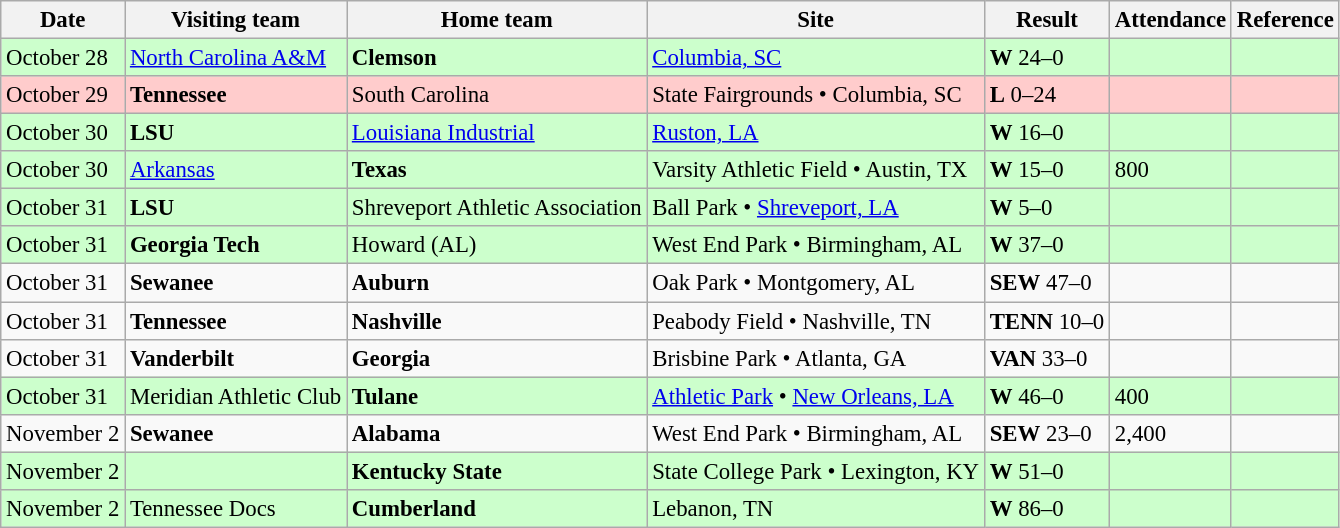<table class="wikitable" style="font-size:95%;">
<tr>
<th>Date</th>
<th>Visiting team</th>
<th>Home team</th>
<th>Site</th>
<th>Result</th>
<th>Attendance</th>
<th class="unsortable">Reference</th>
</tr>
<tr bgcolor=ccffcc>
<td>October 28</td>
<td><a href='#'>North Carolina A&M</a></td>
<td><strong>Clemson</strong></td>
<td><a href='#'>Columbia, SC</a></td>
<td><strong>W</strong> 24–0</td>
<td></td>
<td></td>
</tr>
<tr bgcolor=ffcccc>
<td>October 29</td>
<td><strong>Tennessee</strong></td>
<td>South Carolina</td>
<td>State Fairgrounds • Columbia, SC</td>
<td><strong>L</strong> 0–24</td>
<td></td>
<td></td>
</tr>
<tr bgcolor=ccffcc>
<td>October 30</td>
<td><strong>LSU</strong></td>
<td><a href='#'>Louisiana Industrial</a></td>
<td><a href='#'>Ruston, LA</a></td>
<td><strong>W</strong> 16–0</td>
<td></td>
<td></td>
</tr>
<tr bgcolor=ccffcc>
<td>October 30</td>
<td><a href='#'>Arkansas</a></td>
<td><strong>Texas</strong></td>
<td>Varsity Athletic Field • Austin, TX</td>
<td><strong>W</strong> 15–0</td>
<td>800</td>
<td></td>
</tr>
<tr bgcolor=ccffcc>
<td>October 31</td>
<td><strong>LSU</strong></td>
<td>Shreveport Athletic Association</td>
<td>Ball Park • <a href='#'>Shreveport, LA</a></td>
<td><strong>W</strong> 5–0</td>
<td></td>
<td></td>
</tr>
<tr bgcolor=ccffcc>
<td>October 31</td>
<td><strong>Georgia Tech</strong></td>
<td>Howard (AL)</td>
<td>West End Park • Birmingham, AL</td>
<td><strong>W</strong> 37–0</td>
<td></td>
<td></td>
</tr>
<tr bgcolor=>
<td>October 31</td>
<td><strong>Sewanee</strong></td>
<td><strong>Auburn</strong></td>
<td>Oak Park • Montgomery, AL</td>
<td><strong>SEW</strong> 47–0</td>
<td></td>
<td></td>
</tr>
<tr bgcolor=>
<td>October 31</td>
<td><strong>Tennessee</strong></td>
<td><strong>Nashville</strong></td>
<td>Peabody Field • Nashville, TN</td>
<td><strong>TENN</strong> 10–0</td>
<td></td>
<td></td>
</tr>
<tr bgcolor=>
<td>October 31</td>
<td><strong>Vanderbilt</strong></td>
<td><strong>Georgia</strong></td>
<td>Brisbine Park • Atlanta, GA</td>
<td><strong>VAN</strong> 33–0</td>
<td></td>
<td></td>
</tr>
<tr bgcolor=ccffcc>
<td>October 31</td>
<td>Meridian Athletic Club</td>
<td><strong>Tulane</strong></td>
<td><a href='#'>Athletic Park</a> • <a href='#'>New Orleans, LA</a></td>
<td><strong>W</strong> 46–0</td>
<td>400</td>
<td></td>
</tr>
<tr bgcolor=>
<td>November 2</td>
<td><strong>Sewanee</strong></td>
<td><strong>Alabama</strong></td>
<td>West End Park • Birmingham, AL</td>
<td><strong>SEW</strong> 23–0</td>
<td>2,400</td>
<td></td>
</tr>
<tr bgcolor=ccffcc>
<td>November 2</td>
<td></td>
<td><strong>Kentucky State</strong></td>
<td>State College Park • Lexington, KY</td>
<td><strong>W</strong> 51–0</td>
<td></td>
<td></td>
</tr>
<tr bgcolor=ccffcc>
<td>November 2</td>
<td>Tennessee Docs</td>
<td><strong>Cumberland</strong></td>
<td>Lebanon, TN</td>
<td><strong>W</strong> 86–0</td>
<td></td>
<td></td>
</tr>
</table>
